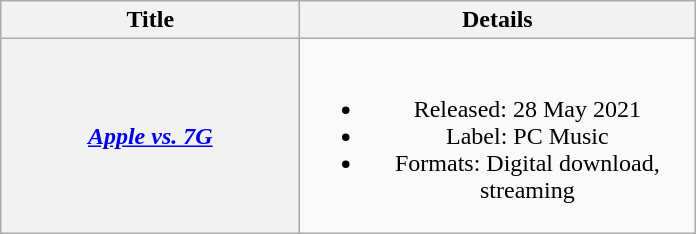<table class="wikitable plainrowheaders" style="text-align:center;" border="1">
<tr>
<th scope="col" rowspan="1" style="width:12em;">Title</th>
<th scope="col" rowspan="1" style="width:16em;">Details</th>
</tr>
<tr>
<th scope="row"><em><a href='#'>Apple vs. 7G</a></em></th>
<td><br><ul><li>Released: 28 May 2021</li><li>Label: PC Music</li><li>Formats: Digital download, streaming</li></ul></td>
</tr>
</table>
